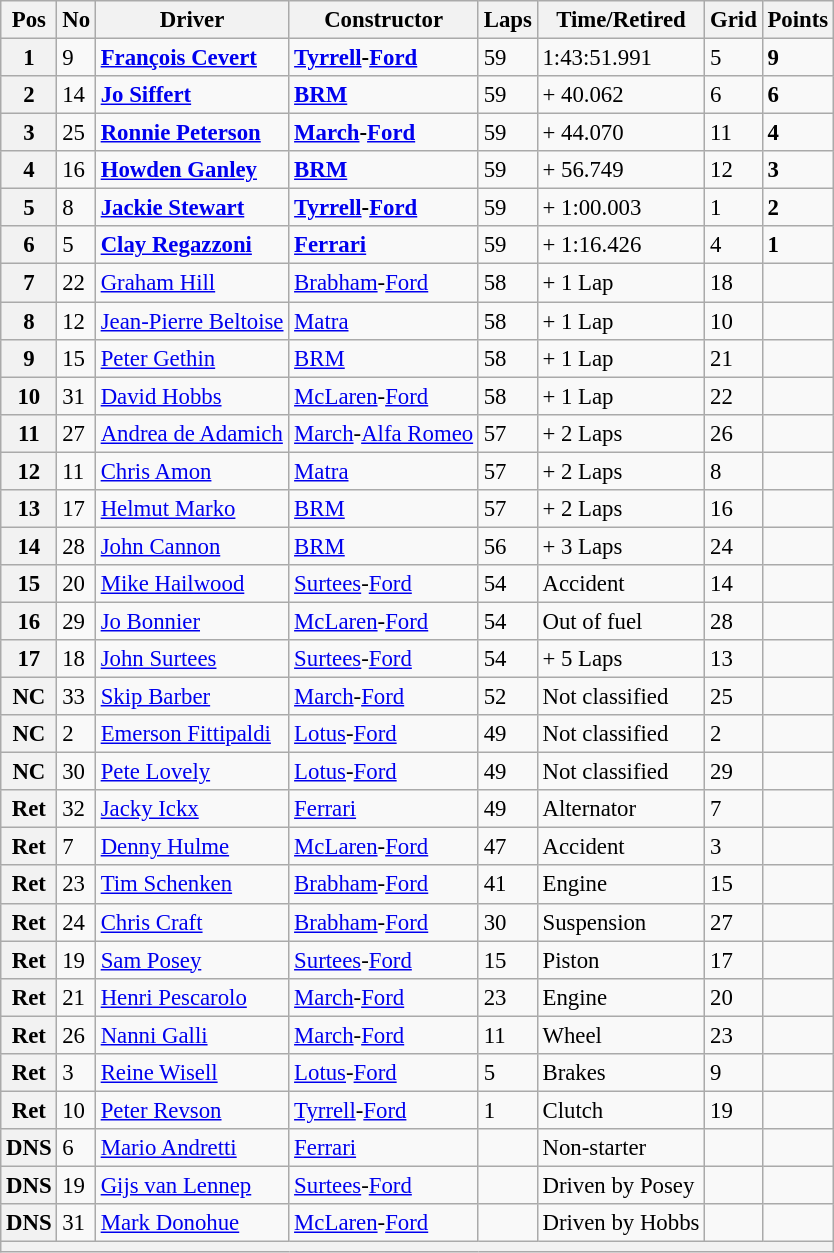<table class="wikitable" style="font-size: 95%;">
<tr>
<th>Pos</th>
<th>No</th>
<th>Driver</th>
<th>Constructor</th>
<th>Laps</th>
<th>Time/Retired</th>
<th>Grid</th>
<th>Points</th>
</tr>
<tr>
<th>1</th>
<td>9</td>
<td> <strong><a href='#'>François Cevert</a></strong></td>
<td><strong><a href='#'>Tyrrell</a>-<a href='#'>Ford</a></strong></td>
<td>59</td>
<td>1:43:51.991</td>
<td>5</td>
<td><strong>9</strong></td>
</tr>
<tr>
<th>2</th>
<td>14</td>
<td> <strong><a href='#'>Jo Siffert</a></strong></td>
<td><strong><a href='#'>BRM</a></strong></td>
<td>59</td>
<td>+ 40.062</td>
<td>6</td>
<td><strong>6</strong></td>
</tr>
<tr>
<th>3</th>
<td>25</td>
<td> <strong><a href='#'>Ronnie Peterson</a></strong></td>
<td><strong><a href='#'>March</a>-<a href='#'>Ford</a></strong></td>
<td>59</td>
<td>+ 44.070</td>
<td>11</td>
<td><strong>4</strong></td>
</tr>
<tr>
<th>4</th>
<td>16</td>
<td> <strong><a href='#'>Howden Ganley</a></strong></td>
<td><strong><a href='#'>BRM</a></strong></td>
<td>59</td>
<td>+ 56.749</td>
<td>12</td>
<td><strong>3</strong></td>
</tr>
<tr>
<th>5</th>
<td>8</td>
<td> <strong><a href='#'>Jackie Stewart</a></strong></td>
<td><strong><a href='#'>Tyrrell</a>-<a href='#'>Ford</a></strong></td>
<td>59</td>
<td>+ 1:00.003</td>
<td>1</td>
<td><strong>2</strong></td>
</tr>
<tr>
<th>6</th>
<td>5</td>
<td> <strong><a href='#'>Clay Regazzoni</a></strong></td>
<td><strong><a href='#'>Ferrari</a></strong></td>
<td>59</td>
<td>+ 1:16.426</td>
<td>4</td>
<td><strong>1</strong></td>
</tr>
<tr>
<th>7</th>
<td>22</td>
<td> <a href='#'>Graham Hill</a></td>
<td><a href='#'>Brabham</a>-<a href='#'>Ford</a></td>
<td>58</td>
<td>+ 1 Lap</td>
<td>18</td>
<td> </td>
</tr>
<tr>
<th>8</th>
<td>12</td>
<td> <a href='#'>Jean-Pierre Beltoise</a></td>
<td><a href='#'>Matra</a></td>
<td>58</td>
<td>+ 1 Lap</td>
<td>10</td>
<td> </td>
</tr>
<tr>
<th>9</th>
<td>15</td>
<td> <a href='#'>Peter Gethin</a></td>
<td><a href='#'>BRM</a></td>
<td>58</td>
<td>+ 1 Lap</td>
<td>21</td>
<td> </td>
</tr>
<tr>
<th>10</th>
<td>31</td>
<td> <a href='#'>David Hobbs</a></td>
<td><a href='#'>McLaren</a>-<a href='#'>Ford</a></td>
<td>58</td>
<td>+ 1 Lap</td>
<td>22</td>
<td> </td>
</tr>
<tr>
<th>11</th>
<td>27</td>
<td> <a href='#'>Andrea de Adamich</a></td>
<td><a href='#'>March</a>-<a href='#'>Alfa Romeo</a></td>
<td>57</td>
<td>+ 2 Laps</td>
<td>26</td>
<td> </td>
</tr>
<tr>
<th>12</th>
<td>11</td>
<td> <a href='#'>Chris Amon</a></td>
<td><a href='#'>Matra</a></td>
<td>57</td>
<td>+ 2 Laps</td>
<td>8</td>
<td> </td>
</tr>
<tr>
<th>13</th>
<td>17</td>
<td> <a href='#'>Helmut Marko</a></td>
<td><a href='#'>BRM</a></td>
<td>57</td>
<td>+ 2 Laps</td>
<td>16</td>
<td> </td>
</tr>
<tr>
<th>14</th>
<td>28</td>
<td> <a href='#'>John Cannon</a></td>
<td><a href='#'>BRM</a></td>
<td>56</td>
<td>+ 3 Laps</td>
<td>24</td>
<td> </td>
</tr>
<tr>
<th>15</th>
<td>20</td>
<td> <a href='#'>Mike Hailwood</a></td>
<td><a href='#'>Surtees</a>-<a href='#'>Ford</a></td>
<td>54</td>
<td>Accident</td>
<td>14</td>
<td> </td>
</tr>
<tr>
<th>16</th>
<td>29</td>
<td> <a href='#'>Jo Bonnier</a></td>
<td><a href='#'>McLaren</a>-<a href='#'>Ford</a></td>
<td>54</td>
<td>Out of fuel</td>
<td>28</td>
<td> </td>
</tr>
<tr>
<th>17</th>
<td>18</td>
<td> <a href='#'>John Surtees</a></td>
<td><a href='#'>Surtees</a>-<a href='#'>Ford</a></td>
<td>54</td>
<td>+ 5 Laps</td>
<td>13</td>
<td> </td>
</tr>
<tr>
<th>NC</th>
<td>33</td>
<td> <a href='#'>Skip Barber</a></td>
<td><a href='#'>March</a>-<a href='#'>Ford</a></td>
<td>52</td>
<td>Not classified</td>
<td>25</td>
<td> </td>
</tr>
<tr>
<th>NC</th>
<td>2</td>
<td> <a href='#'>Emerson Fittipaldi</a></td>
<td><a href='#'>Lotus</a>-<a href='#'>Ford</a></td>
<td>49</td>
<td>Not classified</td>
<td>2</td>
<td> </td>
</tr>
<tr>
<th>NC</th>
<td>30</td>
<td> <a href='#'>Pete Lovely</a></td>
<td><a href='#'>Lotus</a>-<a href='#'>Ford</a></td>
<td>49</td>
<td>Not classified</td>
<td>29</td>
<td> </td>
</tr>
<tr>
<th>Ret</th>
<td>32</td>
<td> <a href='#'>Jacky Ickx</a></td>
<td><a href='#'>Ferrari</a></td>
<td>49</td>
<td>Alternator</td>
<td>7</td>
<td> </td>
</tr>
<tr>
<th>Ret</th>
<td>7</td>
<td> <a href='#'>Denny Hulme</a></td>
<td><a href='#'>McLaren</a>-<a href='#'>Ford</a></td>
<td>47</td>
<td>Accident</td>
<td>3</td>
<td> </td>
</tr>
<tr>
<th>Ret</th>
<td>23</td>
<td> <a href='#'>Tim Schenken</a></td>
<td><a href='#'>Brabham</a>-<a href='#'>Ford</a></td>
<td>41</td>
<td>Engine</td>
<td>15</td>
<td> </td>
</tr>
<tr>
<th>Ret</th>
<td>24</td>
<td> <a href='#'>Chris Craft</a></td>
<td><a href='#'>Brabham</a>-<a href='#'>Ford</a></td>
<td>30</td>
<td>Suspension</td>
<td>27</td>
<td> </td>
</tr>
<tr>
<th>Ret</th>
<td>19</td>
<td> <a href='#'>Sam Posey</a></td>
<td><a href='#'>Surtees</a>-<a href='#'>Ford</a></td>
<td>15</td>
<td>Piston</td>
<td>17</td>
<td> </td>
</tr>
<tr>
<th>Ret</th>
<td>21</td>
<td> <a href='#'>Henri Pescarolo</a></td>
<td><a href='#'>March</a>-<a href='#'>Ford</a></td>
<td>23</td>
<td>Engine</td>
<td>20</td>
<td> </td>
</tr>
<tr>
<th>Ret</th>
<td>26</td>
<td> <a href='#'>Nanni Galli</a></td>
<td><a href='#'>March</a>-<a href='#'>Ford</a></td>
<td>11</td>
<td>Wheel</td>
<td>23</td>
<td> </td>
</tr>
<tr>
<th>Ret</th>
<td>3</td>
<td> <a href='#'>Reine Wisell</a></td>
<td><a href='#'>Lotus</a>-<a href='#'>Ford</a></td>
<td>5</td>
<td>Brakes</td>
<td>9</td>
<td> </td>
</tr>
<tr>
<th>Ret</th>
<td>10</td>
<td> <a href='#'>Peter Revson</a></td>
<td><a href='#'>Tyrrell</a>-<a href='#'>Ford</a></td>
<td>1</td>
<td>Clutch</td>
<td>19</td>
<td> </td>
</tr>
<tr>
<th>DNS</th>
<td>6</td>
<td> <a href='#'>Mario Andretti</a></td>
<td><a href='#'>Ferrari</a></td>
<td> </td>
<td>Non-starter</td>
<td> </td>
<td> </td>
</tr>
<tr>
<th>DNS</th>
<td>19</td>
<td> <a href='#'>Gijs van Lennep</a></td>
<td><a href='#'>Surtees</a>-<a href='#'>Ford</a></td>
<td> </td>
<td>Driven by Posey</td>
<td> </td>
<td> </td>
</tr>
<tr>
<th>DNS</th>
<td>31</td>
<td> <a href='#'>Mark Donohue</a></td>
<td><a href='#'>McLaren</a>-<a href='#'>Ford</a></td>
<td> </td>
<td>Driven by Hobbs</td>
<td> </td>
<td> </td>
</tr>
<tr>
<th colspan="8"></th>
</tr>
</table>
